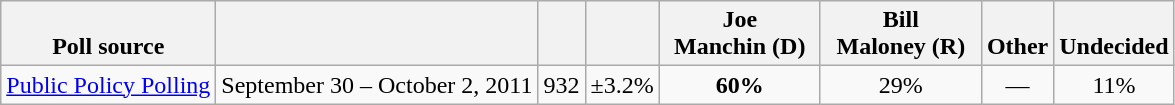<table class="wikitable" style="text-align:center">
<tr valign= bottom>
<th>Poll source</th>
<th></th>
<th></th>
<th></th>
<th style="width:100px;">Joe<br>Manchin (D)</th>
<th style="width:100px;">Bill<br>Maloney (R)</th>
<th>Other</th>
<th>Undecided</th>
</tr>
<tr>
<td align=left><a href='#'>Public Policy Polling</a></td>
<td>September 30 – October 2, 2011</td>
<td>932</td>
<td>±3.2%</td>
<td><strong>60%</strong></td>
<td>29%</td>
<td>—</td>
<td>11%</td>
</tr>
</table>
